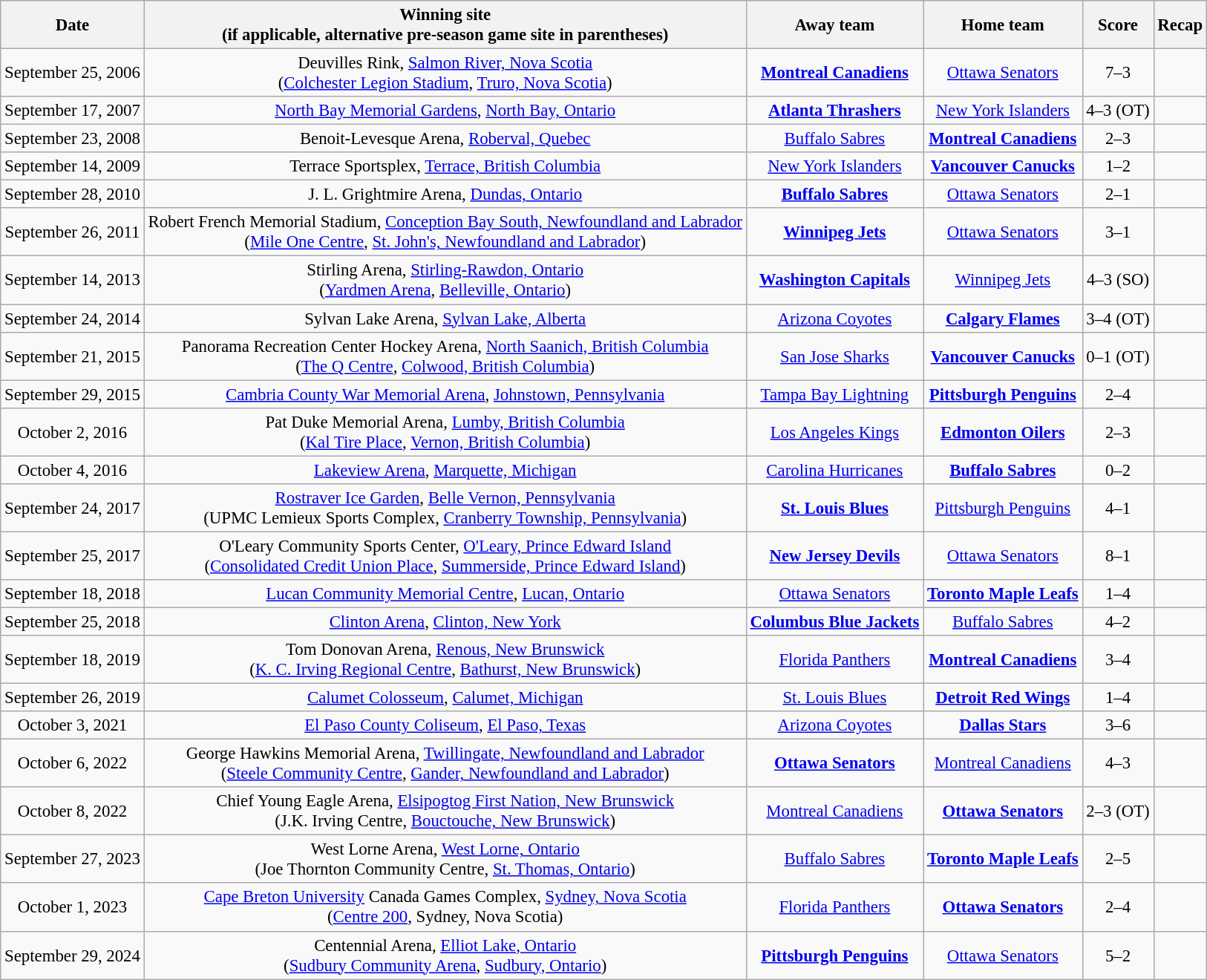<table class="wikitable sortable" style="font-size: 95%;text-align: center;">
<tr>
<th>Date</th>
<th>Winning site<br>(if applicable, alternative pre-season game site in parentheses)</th>
<th>Away team</th>
<th>Home team</th>
<th>Score</th>
<th>Recap</th>
</tr>
<tr>
<td>September 25, 2006</td>
<td>Deuvilles Rink, <a href='#'>Salmon River, Nova Scotia</a><br>(<a href='#'>Colchester Legion Stadium</a>,  <a href='#'>Truro, Nova Scotia</a>)</td>
<td><strong><a href='#'>Montreal Canadiens</a></strong></td>
<td><a href='#'>Ottawa Senators</a></td>
<td>7–3</td>
<td></td>
</tr>
<tr>
<td>September 17, 2007</td>
<td><a href='#'>North Bay Memorial Gardens</a>, <a href='#'>North Bay, Ontario</a></td>
<td><strong><a href='#'>Atlanta Thrashers</a></strong></td>
<td><a href='#'>New York Islanders</a></td>
<td>4–3 (OT)</td>
<td></td>
</tr>
<tr>
<td>September 23, 2008</td>
<td>Benoit-Levesque Arena, <a href='#'>Roberval, Quebec</a></td>
<td><a href='#'>Buffalo Sabres</a></td>
<td><strong><a href='#'>Montreal Canadiens</a></strong></td>
<td>2–3</td>
<td></td>
</tr>
<tr>
<td>September 14, 2009</td>
<td>Terrace Sportsplex, <a href='#'>Terrace, British Columbia</a></td>
<td><a href='#'>New York Islanders</a></td>
<td><strong><a href='#'>Vancouver Canucks</a></strong></td>
<td>1–2</td>
<td></td>
</tr>
<tr>
<td>September 28, 2010</td>
<td>J. L. Grightmire Arena, <a href='#'>Dundas, Ontario</a></td>
<td><strong><a href='#'>Buffalo Sabres</a></strong></td>
<td><a href='#'>Ottawa Senators</a></td>
<td>2–1</td>
<td></td>
</tr>
<tr>
<td>September 26, 2011</td>
<td>Robert French Memorial Stadium, <a href='#'>Conception Bay South, Newfoundland and Labrador</a><br>(<a href='#'>Mile One Centre</a>,  <a href='#'>St. John's, Newfoundland and Labrador</a>)</td>
<td><strong><a href='#'>Winnipeg Jets</a></strong></td>
<td><a href='#'>Ottawa Senators</a></td>
<td>3–1</td>
<td></td>
</tr>
<tr>
<td>September 14, 2013</td>
<td>Stirling Arena, <a href='#'>Stirling-Rawdon, Ontario</a> <br> (<a href='#'>Yardmen Arena</a>, <a href='#'>Belleville, Ontario</a>)</td>
<td><strong><a href='#'>Washington Capitals</a></strong></td>
<td><a href='#'>Winnipeg Jets</a></td>
<td>4–3 (SO)</td>
<td></td>
</tr>
<tr>
<td>September 24, 2014</td>
<td>Sylvan Lake Arena, <a href='#'>Sylvan Lake, Alberta</a></td>
<td><a href='#'>Arizona Coyotes</a></td>
<td><strong><a href='#'>Calgary Flames</a></strong></td>
<td>3–4 (OT)</td>
<td></td>
</tr>
<tr>
<td>September 21, 2015</td>
<td>Panorama Recreation Center Hockey Arena, <a href='#'>North Saanich, British Columbia</a><br>(<a href='#'>The Q Centre</a>, <a href='#'>Colwood, British Columbia</a>)</td>
<td><a href='#'>San Jose Sharks</a></td>
<td><strong><a href='#'>Vancouver Canucks</a></strong></td>
<td>0–1 (OT)</td>
<td></td>
</tr>
<tr>
<td>September 29, 2015</td>
<td><a href='#'>Cambria County War Memorial Arena</a>, <a href='#'>Johnstown, Pennsylvania</a></td>
<td><a href='#'>Tampa Bay Lightning</a></td>
<td><strong><a href='#'>Pittsburgh Penguins</a></strong></td>
<td>2–4</td>
<td></td>
</tr>
<tr>
<td>October 2, 2016</td>
<td>Pat Duke Memorial Arena, <a href='#'>Lumby, British Columbia</a><br>(<a href='#'>Kal Tire Place</a>, <a href='#'>Vernon, British Columbia</a>)</td>
<td><a href='#'>Los Angeles Kings</a></td>
<td><strong><a href='#'>Edmonton Oilers</a></strong></td>
<td>2–3</td>
<td></td>
</tr>
<tr>
<td>October 4, 2016</td>
<td><a href='#'>Lakeview Arena</a>, <a href='#'>Marquette, Michigan</a></td>
<td><a href='#'>Carolina Hurricanes</a></td>
<td><strong><a href='#'>Buffalo Sabres</a></strong></td>
<td>0–2</td>
<td></td>
</tr>
<tr>
<td>September 24, 2017</td>
<td><a href='#'>Rostraver Ice Garden</a>, <a href='#'>Belle Vernon, Pennsylvania</a><br>(UPMC Lemieux Sports Complex, <a href='#'>Cranberry Township, Pennsylvania</a>)</td>
<td><strong><a href='#'>St. Louis Blues</a></strong></td>
<td><a href='#'>Pittsburgh Penguins</a></td>
<td>4–1</td>
<td></td>
</tr>
<tr>
<td>September 25, 2017</td>
<td>O'Leary Community Sports Center, <a href='#'>O'Leary, Prince Edward Island</a><br>(<a href='#'>Consolidated Credit Union Place</a>, <a href='#'>Summerside, Prince Edward Island</a>)</td>
<td><strong><a href='#'>New Jersey Devils</a></strong></td>
<td><a href='#'>Ottawa Senators</a></td>
<td>8–1</td>
<td></td>
</tr>
<tr>
<td>September 18, 2018</td>
<td><a href='#'>Lucan Community Memorial Centre</a>, <a href='#'>Lucan, Ontario</a></td>
<td><a href='#'>Ottawa Senators</a></td>
<td><strong><a href='#'>Toronto Maple Leafs</a></strong></td>
<td>1–4</td>
<td></td>
</tr>
<tr>
<td>September 25, 2018</td>
<td><a href='#'>Clinton Arena</a>, <a href='#'>Clinton, New York</a></td>
<td><strong><a href='#'>Columbus Blue Jackets</a></strong></td>
<td><a href='#'>Buffalo Sabres</a></td>
<td>4–2</td>
<td></td>
</tr>
<tr>
<td>September 18, 2019</td>
<td>Tom Donovan Arena, <a href='#'>Renous, New Brunswick</a><br>(<a href='#'>K. C. Irving Regional Centre</a>, <a href='#'>Bathurst, New Brunswick</a>)</td>
<td><a href='#'>Florida Panthers</a></td>
<td><strong><a href='#'>Montreal Canadiens</a></strong></td>
<td>3–4</td>
<td></td>
</tr>
<tr>
<td>September 26, 2019</td>
<td><a href='#'>Calumet Colosseum</a>, <a href='#'>Calumet, Michigan</a></td>
<td><a href='#'>St. Louis Blues</a></td>
<td><strong><a href='#'>Detroit Red Wings</a></strong></td>
<td>1–4</td>
<td></td>
</tr>
<tr>
<td>October 3, 2021</td>
<td><a href='#'>El Paso County Coliseum</a>, <a href='#'>El Paso, Texas</a></td>
<td><a href='#'>Arizona Coyotes</a></td>
<td><strong><a href='#'>Dallas Stars</a></strong></td>
<td>3–6</td>
<td></td>
</tr>
<tr>
<td>October 6, 2022</td>
<td>George Hawkins Memorial Arena, <a href='#'>Twillingate, Newfoundland and Labrador</a><br>(<a href='#'>Steele Community Centre</a>, <a href='#'>Gander, Newfoundland and Labrador</a>)</td>
<td><strong><a href='#'>Ottawa Senators</a></strong></td>
<td><a href='#'>Montreal Canadiens</a></td>
<td>4–3</td>
<td></td>
</tr>
<tr>
<td>October 8, 2022</td>
<td>Chief Young Eagle Arena, <a href='#'>Elsipogtog First Nation, New Brunswick</a><br>(J.K. Irving Centre, <a href='#'>Bouctouche, New Brunswick</a>)</td>
<td><a href='#'>Montreal Canadiens</a></td>
<td><strong><a href='#'>Ottawa Senators</a></strong></td>
<td>2–3 (OT)</td>
<td></td>
</tr>
<tr>
<td>September 27, 2023</td>
<td>West Lorne Arena, <a href='#'>West Lorne, Ontario</a><br>(Joe Thornton Community Centre, <a href='#'>St. Thomas, Ontario</a>)</td>
<td><a href='#'>Buffalo Sabres</a></td>
<td><strong><a href='#'>Toronto Maple Leafs</a></strong></td>
<td>2–5</td>
<td></td>
</tr>
<tr>
<td>October 1, 2023</td>
<td><a href='#'>Cape Breton University</a> Canada Games Complex, <a href='#'>Sydney, Nova Scotia</a><br>(<a href='#'>Centre 200</a>, Sydney, Nova Scotia)</td>
<td><a href='#'>Florida Panthers</a></td>
<td><strong><a href='#'>Ottawa Senators</a></strong></td>
<td>2–4</td>
<td></td>
</tr>
<tr>
<td>September 29, 2024</td>
<td>Centennial Arena, <a href='#'>Elliot Lake, Ontario</a><br>(<a href='#'>Sudbury Community Arena</a>, <a href='#'>Sudbury, Ontario</a>)</td>
<td><strong><a href='#'>Pittsburgh Penguins</a></strong></td>
<td><a href='#'>Ottawa Senators</a></td>
<td>5–2</td>
<td></td>
</tr>
</table>
